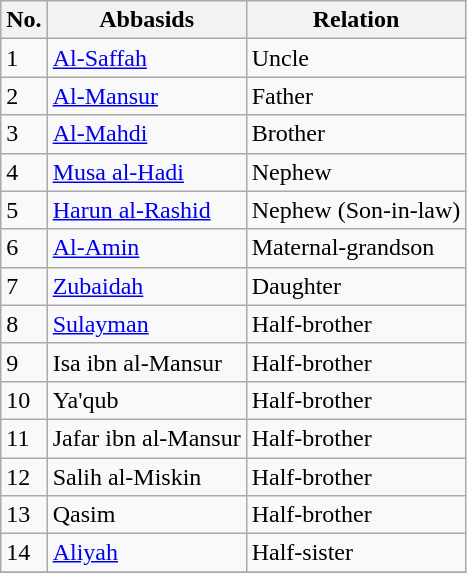<table class="wikitable" border="2">
<tr>
<th>No.</th>
<th>Abbasids</th>
<th>Relation</th>
</tr>
<tr>
<td>1</td>
<td><a href='#'>Al-Saffah</a></td>
<td>Uncle</td>
</tr>
<tr>
<td>2</td>
<td><a href='#'>Al-Mansur</a></td>
<td>Father</td>
</tr>
<tr>
<td>3</td>
<td><a href='#'>Al-Mahdi</a></td>
<td>Brother</td>
</tr>
<tr>
<td>4</td>
<td><a href='#'>Musa al-Hadi</a></td>
<td>Nephew</td>
</tr>
<tr>
<td>5</td>
<td><a href='#'>Harun al-Rashid</a></td>
<td>Nephew (Son-in-law)</td>
</tr>
<tr>
<td>6</td>
<td><a href='#'>Al-Amin</a></td>
<td>Maternal-grandson</td>
</tr>
<tr>
<td>7</td>
<td><a href='#'>Zubaidah</a></td>
<td>Daughter</td>
</tr>
<tr>
<td>8</td>
<td><a href='#'>Sulayman</a></td>
<td>Half-brother</td>
</tr>
<tr>
<td>9</td>
<td>Isa ibn al-Mansur</td>
<td>Half-brother</td>
</tr>
<tr>
<td>10</td>
<td>Ya'qub</td>
<td>Half-brother</td>
</tr>
<tr>
<td>11</td>
<td>Jafar ibn al-Mansur</td>
<td>Half-brother</td>
</tr>
<tr>
<td>12</td>
<td>Salih al-Miskin</td>
<td>Half-brother</td>
</tr>
<tr>
<td>13</td>
<td>Qasim</td>
<td>Half-brother</td>
</tr>
<tr>
<td>14</td>
<td><a href='#'>Aliyah</a></td>
<td>Half-sister</td>
</tr>
<tr>
</tr>
</table>
